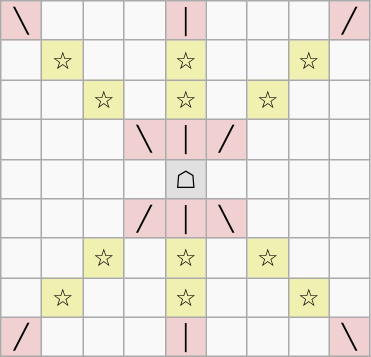<table border="1" class="wikitable">
<tr align=center>
<td width="20" style="background:#f0d0d0;">╲</td>
<td width="20"> </td>
<td width="20"> </td>
<td width="20"> </td>
<td width="20" style="background:#f0d0d0;">│</td>
<td width="20"> </td>
<td width="20"> </td>
<td width="20"> </td>
<td width="20" style="background:#f0d0d0;">╱</td>
</tr>
<tr align=center>
<td> </td>
<td style="background:#f0f0b0;">☆</td>
<td> </td>
<td> </td>
<td style="background:#f0f0b0;">☆</td>
<td> </td>
<td> </td>
<td style="background:#f0f0b0;">☆</td>
<td> </td>
</tr>
<tr align=center>
<td> </td>
<td> </td>
<td style="background:#f0f0b0;">☆</td>
<td> </td>
<td style="background:#f0f0b0;">☆</td>
<td> </td>
<td style="background:#f0f0b0;">☆</td>
<td> </td>
<td> </td>
</tr>
<tr align=center>
<td> </td>
<td> </td>
<td> </td>
<td style="background:#f0d0d0;">╲</td>
<td style="background:#f0d0d0;">│</td>
<td style="background:#f0d0d0;">╱</td>
<td> </td>
<td> </td>
<td> </td>
</tr>
<tr align=center>
<td> </td>
<td> </td>
<td> </td>
<td> </td>
<td style="background:#e0e0e0;">☖</td>
<td> </td>
<td> </td>
<td> </td>
<td> </td>
</tr>
<tr align=center>
<td> </td>
<td> </td>
<td> </td>
<td style="background:#f0d0d0;">╱</td>
<td style="background:#f0d0d0;">│</td>
<td style="background:#f0d0d0;">╲</td>
<td> </td>
<td> </td>
<td> </td>
</tr>
<tr align=center>
<td> </td>
<td> </td>
<td style="background:#f0f0b0;">☆</td>
<td> </td>
<td style="background:#f0f0b0;">☆</td>
<td> </td>
<td style="background:#f0f0b0;">☆</td>
<td> </td>
<td> </td>
</tr>
<tr align=center>
<td> </td>
<td style="background:#f0f0b0;">☆</td>
<td> </td>
<td> </td>
<td style="background:#f0f0b0;">☆</td>
<td> </td>
<td> </td>
<td style="background:#f0f0b0;">☆</td>
<td> </td>
</tr>
<tr align=center>
<td style="background:#f0d0d0;">╱</td>
<td> </td>
<td> </td>
<td> </td>
<td style="background:#f0d0d0;">│</td>
<td> </td>
<td> </td>
<td> </td>
<td style="background:#f0d0d0;">╲</td>
</tr>
</table>
